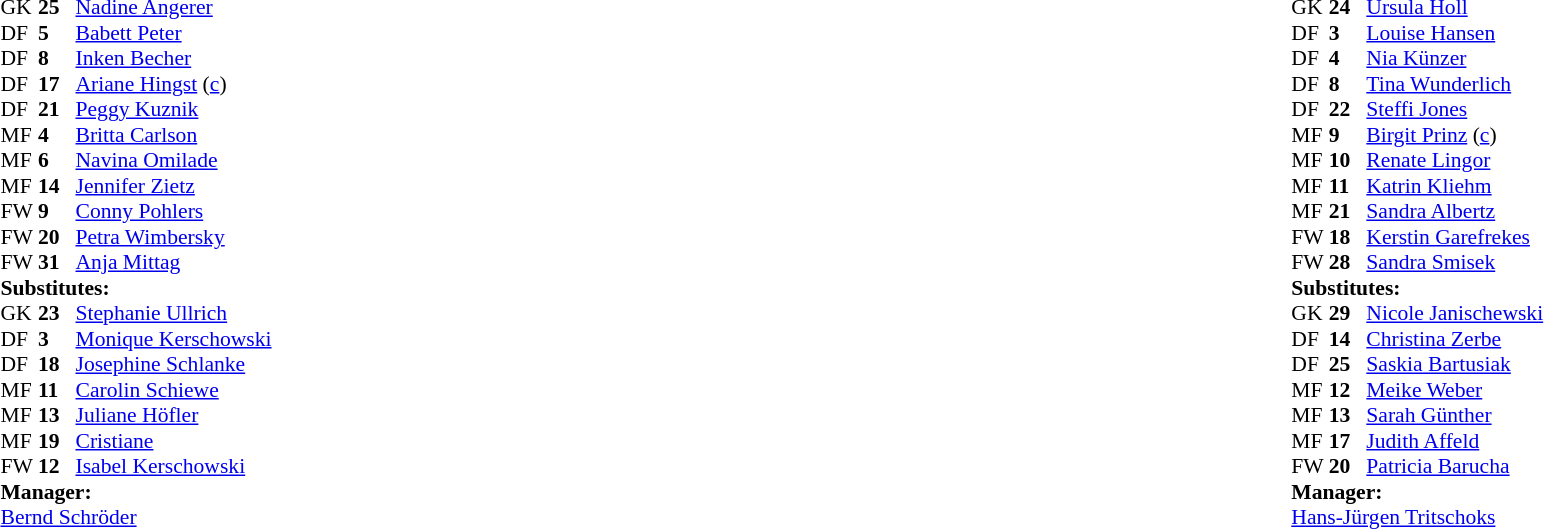<table width="100%">
<tr>
<td valign="top" width="50%"><br><table style="font-size: 90%" cellspacing="0" cellpadding="0">
<tr>
<th width=25></th>
<th width=25></th>
</tr>
<tr>
<td>GK</td>
<td><strong>25</strong></td>
<td> <a href='#'>Nadine Angerer</a></td>
</tr>
<tr>
<td>DF</td>
<td><strong>5</strong></td>
<td> <a href='#'>Babett Peter</a></td>
</tr>
<tr>
<td>DF</td>
<td><strong>8</strong></td>
<td> <a href='#'>Inken Becher</a></td>
</tr>
<tr>
<td>DF</td>
<td><strong>17</strong></td>
<td> <a href='#'>Ariane Hingst</a> (<a href='#'>c</a>)</td>
</tr>
<tr>
<td>DF</td>
<td><strong>21</strong></td>
<td> <a href='#'>Peggy Kuznik</a></td>
</tr>
<tr>
<td>MF</td>
<td><strong>4</strong></td>
<td> <a href='#'>Britta Carlson</a></td>
<td></td>
<td></td>
</tr>
<tr>
<td>MF</td>
<td><strong>6</strong></td>
<td> <a href='#'>Navina Omilade</a></td>
<td></td>
<td></td>
</tr>
<tr>
<td>MF</td>
<td><strong>14</strong></td>
<td> <a href='#'>Jennifer Zietz</a></td>
</tr>
<tr>
<td>FW</td>
<td><strong>9</strong></td>
<td> <a href='#'>Conny Pohlers</a></td>
</tr>
<tr>
<td>FW</td>
<td><strong>20</strong></td>
<td> <a href='#'>Petra Wimbersky</a></td>
</tr>
<tr>
<td>FW</td>
<td><strong>31</strong></td>
<td> <a href='#'>Anja Mittag</a></td>
</tr>
<tr>
<td colspan=3><strong>Substitutes:</strong></td>
</tr>
<tr>
<td>GK</td>
<td><strong>23</strong></td>
<td> <a href='#'>Stephanie Ullrich</a></td>
</tr>
<tr>
<td>DF</td>
<td><strong>3</strong></td>
<td> <a href='#'>Monique Kerschowski</a></td>
</tr>
<tr>
<td>DF</td>
<td><strong>18</strong></td>
<td> <a href='#'>Josephine Schlanke</a></td>
</tr>
<tr>
<td>MF</td>
<td><strong>11</strong></td>
<td> <a href='#'>Carolin Schiewe</a></td>
</tr>
<tr>
<td>MF</td>
<td><strong>13</strong></td>
<td> <a href='#'>Juliane Höfler</a></td>
</tr>
<tr>
<td>MF</td>
<td><strong>19</strong></td>
<td> <a href='#'>Cristiane</a></td>
<td></td>
<td></td>
</tr>
<tr>
<td>FW</td>
<td><strong>12</strong></td>
<td> <a href='#'>Isabel Kerschowski</a></td>
<td></td>
<td></td>
</tr>
<tr>
<td colspan=3><strong>Manager:</strong></td>
</tr>
<tr>
<td colspan=4><a href='#'>Bernd Schröder</a></td>
</tr>
</table>
</td>
<td valign="top" width="50%"><br><table style="font-size:90%" cellspacing="0" cellpadding="0" align="center">
<tr>
<th width=25></th>
<th width=25></th>
</tr>
<tr>
<td>GK</td>
<td><strong>24</strong></td>
<td> <a href='#'>Ursula Holl</a></td>
</tr>
<tr>
<td>DF</td>
<td><strong>3</strong></td>
<td> <a href='#'>Louise Hansen</a></td>
</tr>
<tr>
<td>DF</td>
<td><strong>4</strong></td>
<td> <a href='#'>Nia Künzer</a></td>
</tr>
<tr>
<td>DF</td>
<td><strong>8</strong></td>
<td> <a href='#'>Tina Wunderlich</a></td>
<td></td>
<td></td>
</tr>
<tr>
<td>DF</td>
<td><strong>22</strong></td>
<td> <a href='#'>Steffi Jones</a></td>
</tr>
<tr>
<td>MF</td>
<td><strong>9</strong></td>
<td> <a href='#'>Birgit Prinz</a> (<a href='#'>c</a>)</td>
<td></td>
<td></td>
</tr>
<tr>
<td>MF</td>
<td><strong>10</strong></td>
<td> <a href='#'>Renate Lingor</a></td>
</tr>
<tr>
<td>MF</td>
<td><strong>11</strong></td>
<td> <a href='#'>Katrin Kliehm</a></td>
</tr>
<tr>
<td>MF</td>
<td><strong>21</strong></td>
<td> <a href='#'>Sandra Albertz</a></td>
<td></td>
<td></td>
</tr>
<tr>
<td>FW</td>
<td><strong>18</strong></td>
<td> <a href='#'>Kerstin Garefrekes</a></td>
</tr>
<tr>
<td>FW</td>
<td><strong>28</strong></td>
<td> <a href='#'>Sandra Smisek</a></td>
</tr>
<tr>
<td colspan=3><strong>Substitutes:</strong></td>
</tr>
<tr>
<td>GK</td>
<td><strong>29</strong></td>
<td> <a href='#'>Nicole Janischewski</a></td>
</tr>
<tr>
<td>DF</td>
<td><strong>14</strong></td>
<td> <a href='#'>Christina Zerbe</a></td>
</tr>
<tr>
<td>DF</td>
<td><strong>25</strong></td>
<td> <a href='#'>Saskia Bartusiak</a></td>
<td></td>
<td></td>
</tr>
<tr>
<td>MF</td>
<td><strong>12</strong></td>
<td> <a href='#'>Meike Weber</a></td>
<td></td>
<td></td>
</tr>
<tr>
<td>MF</td>
<td><strong>13</strong></td>
<td> <a href='#'>Sarah Günther</a></td>
</tr>
<tr>
<td>MF</td>
<td><strong>17</strong></td>
<td> <a href='#'>Judith Affeld</a></td>
</tr>
<tr>
<td>FW</td>
<td><strong>20</strong></td>
<td> <a href='#'>Patricia Barucha</a></td>
<td></td>
<td></td>
</tr>
<tr>
<td colspan=3><strong>Manager:</strong></td>
</tr>
<tr>
<td colspan=4><a href='#'>Hans-Jürgen Tritschoks</a></td>
</tr>
</table>
</td>
</tr>
</table>
